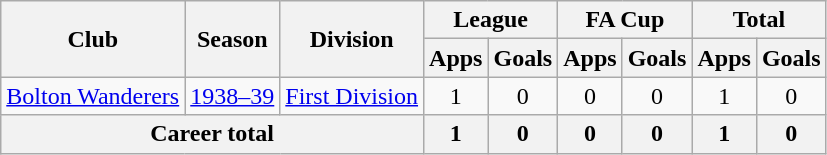<table class="wikitable" style="text-align:center;">
<tr>
<th rowspan="2">Club</th>
<th rowspan="2">Season</th>
<th rowspan="2">Division</th>
<th colspan="2">League</th>
<th colspan="2">FA Cup</th>
<th colspan="2">Total</th>
</tr>
<tr>
<th>Apps</th>
<th>Goals</th>
<th>Apps</th>
<th>Goals</th>
<th>Apps</th>
<th>Goals</th>
</tr>
<tr>
<td><a href='#'>Bolton Wanderers</a></td>
<td><a href='#'>1938–39</a></td>
<td><a href='#'>First Division</a></td>
<td>1</td>
<td>0</td>
<td>0</td>
<td>0</td>
<td>1</td>
<td>0</td>
</tr>
<tr>
<th colspan="3">Career total</th>
<th>1</th>
<th>0</th>
<th>0</th>
<th>0</th>
<th>1</th>
<th>0</th>
</tr>
</table>
